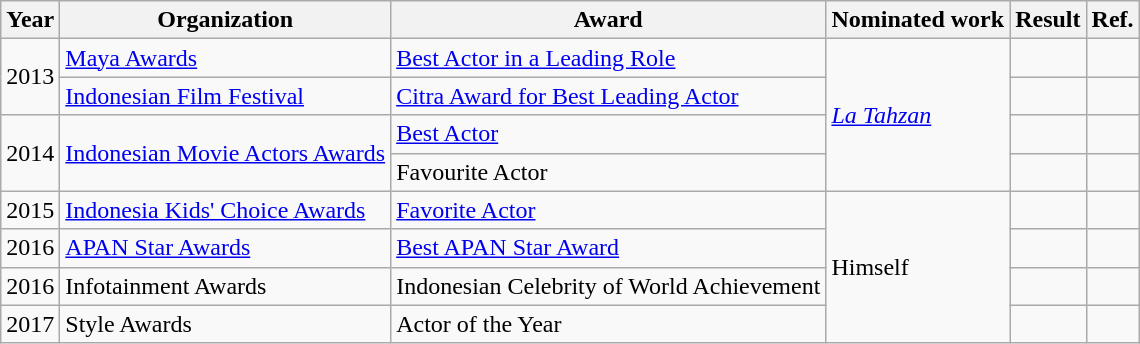<table class="wikitable sortable">
<tr>
<th>Year</th>
<th>Organization</th>
<th>Award</th>
<th>Nominated work</th>
<th>Result</th>
<th class="unsortable">Ref.</th>
</tr>
<tr>
<td rowspan="2">2013</td>
<td><a href='#'>Maya Awards</a></td>
<td><a href='#'>Best Actor in a Leading Role</a></td>
<td rowspan="4"><em><a href='#'>La Tahzan</a></em></td>
<td></td>
<td></td>
</tr>
<tr>
<td><a href='#'>Indonesian Film Festival</a></td>
<td><a href='#'>Citra Award for Best Leading Actor</a></td>
<td></td>
<td></td>
</tr>
<tr>
<td rowspan="2">2014</td>
<td rowspan="2"><a href='#'>Indonesian Movie Actors Awards</a></td>
<td><a href='#'>Best Actor</a></td>
<td></td>
<td></td>
</tr>
<tr>
<td>Favourite Actor</td>
<td></td>
<td></td>
</tr>
<tr>
<td>2015</td>
<td><a href='#'>Indonesia Kids' Choice Awards</a></td>
<td><a href='#'>Favorite Actor</a></td>
<td rowspan="4">Himself</td>
<td></td>
<td></td>
</tr>
<tr>
<td>2016</td>
<td><a href='#'>APAN Star Awards</a></td>
<td><a href='#'>Best APAN Star Award</a></td>
<td></td>
<td></td>
</tr>
<tr>
<td>2016</td>
<td>Infotainment Awards</td>
<td>Indonesian Celebrity of World Achievement</td>
<td></td>
<td></td>
</tr>
<tr>
<td>2017</td>
<td>Style Awards</td>
<td>Actor of the Year</td>
<td></td>
<td></td>
</tr>
</table>
